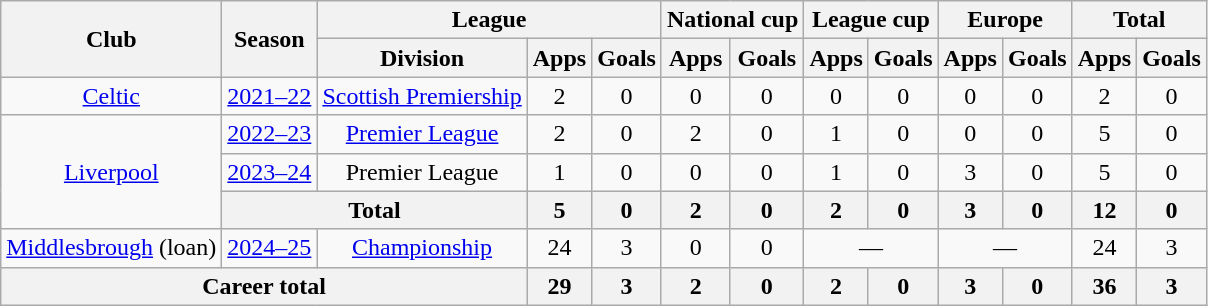<table class="wikitable" style="text-align:center">
<tr>
<th rowspan="2">Club</th>
<th rowspan="2">Season</th>
<th colspan="3">League</th>
<th colspan="2">National cup</th>
<th colspan="2">League cup</th>
<th colspan="2">Europe</th>
<th colspan="2">Total</th>
</tr>
<tr>
<th>Division</th>
<th>Apps</th>
<th>Goals</th>
<th>Apps</th>
<th>Goals</th>
<th>Apps</th>
<th>Goals</th>
<th>Apps</th>
<th>Goals</th>
<th>Apps</th>
<th>Goals</th>
</tr>
<tr>
<td><a href='#'>Celtic</a></td>
<td><a href='#'>2021–22</a></td>
<td><a href='#'>Scottish Premiership</a></td>
<td>2</td>
<td>0</td>
<td>0</td>
<td>0</td>
<td>0</td>
<td>0</td>
<td>0</td>
<td>0</td>
<td>2</td>
<td>0</td>
</tr>
<tr>
<td rowspan="3"><a href='#'>Liverpool</a></td>
<td><a href='#'>2022–23</a></td>
<td><a href='#'>Premier League</a></td>
<td>2</td>
<td>0</td>
<td>2</td>
<td>0</td>
<td>1</td>
<td>0</td>
<td>0</td>
<td>0</td>
<td>5</td>
<td>0</td>
</tr>
<tr>
<td><a href='#'>2023–24</a></td>
<td>Premier League</td>
<td>1</td>
<td>0</td>
<td>0</td>
<td>0</td>
<td>1</td>
<td>0</td>
<td>3</td>
<td>0</td>
<td>5</td>
<td>0</td>
</tr>
<tr>
<th colspan="2">Total</th>
<th>5</th>
<th>0</th>
<th>2</th>
<th>0</th>
<th>2</th>
<th>0</th>
<th>3</th>
<th>0</th>
<th>12</th>
<th>0</th>
</tr>
<tr>
<td><a href='#'>Middlesbrough</a> (loan)</td>
<td><a href='#'>2024–25</a></td>
<td><a href='#'>Championship</a></td>
<td>24</td>
<td>3</td>
<td>0</td>
<td>0</td>
<td colspan="2">—</td>
<td colspan="2">—</td>
<td>24</td>
<td>3</td>
</tr>
<tr>
<th colspan="3">Career total</th>
<th>29</th>
<th>3</th>
<th>2</th>
<th>0</th>
<th>2</th>
<th>0</th>
<th>3</th>
<th>0</th>
<th>36</th>
<th>3</th>
</tr>
</table>
